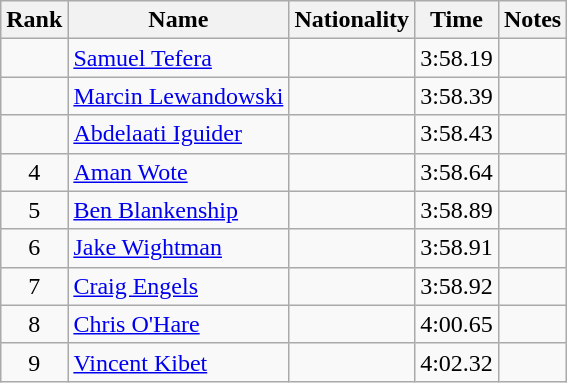<table class="wikitable sortable" style="text-align:center">
<tr>
<th>Rank</th>
<th>Name</th>
<th>Nationality</th>
<th>Time</th>
<th>Notes</th>
</tr>
<tr>
<td></td>
<td align=left><a href='#'>Samuel Tefera</a></td>
<td align=left></td>
<td>3:58.19</td>
<td></td>
</tr>
<tr>
<td></td>
<td align=left><a href='#'>Marcin Lewandowski</a></td>
<td align=left></td>
<td>3:58.39</td>
<td></td>
</tr>
<tr>
<td></td>
<td align=left><a href='#'>Abdelaati Iguider</a></td>
<td align=left></td>
<td>3:58.43</td>
<td></td>
</tr>
<tr>
<td>4</td>
<td align=left><a href='#'>Aman Wote</a></td>
<td align=left></td>
<td>3:58.64</td>
<td></td>
</tr>
<tr>
<td>5</td>
<td align=left><a href='#'>Ben Blankenship</a></td>
<td align=left></td>
<td>3:58.89</td>
<td></td>
</tr>
<tr>
<td>6</td>
<td align=left><a href='#'>Jake Wightman</a></td>
<td align=left></td>
<td>3:58.91</td>
<td></td>
</tr>
<tr>
<td>7</td>
<td align=left><a href='#'>Craig Engels</a></td>
<td align=left></td>
<td>3:58.92</td>
<td></td>
</tr>
<tr>
<td>8</td>
<td align=left><a href='#'>Chris O'Hare</a></td>
<td align=left></td>
<td>4:00.65</td>
<td></td>
</tr>
<tr>
<td>9</td>
<td align=left><a href='#'>Vincent Kibet</a></td>
<td align=left></td>
<td>4:02.32</td>
<td></td>
</tr>
</table>
